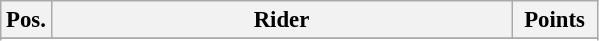<table class="wikitable" style="font-size: 95%">
<tr valign=top >
<th width=20px valign=middle>Pos.</th>
<th width=300px valign=middle>Rider</th>
<th width=50px valign=middle>Points</th>
</tr>
<tr>
</tr>
<tr>
</tr>
</table>
